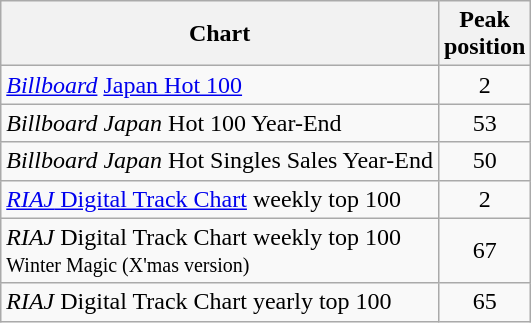<table class="wikitable sortable" style="text-align:center;">
<tr>
<th>Chart</th>
<th>Peak<br>position</th>
</tr>
<tr>
<td align="left"><em><a href='#'>Billboard</a></em> <a href='#'>Japan Hot 100</a></td>
<td>2</td>
</tr>
<tr>
<td align="left"><em>Billboard Japan</em> Hot 100 Year-End</td>
<td>53</td>
</tr>
<tr>
<td align="left"><em>Billboard Japan</em> Hot Singles Sales Year-End</td>
<td>50</td>
</tr>
<tr>
<td align="left"><a href='#'><em>RIAJ</em> Digital Track Chart</a> weekly top 100</td>
<td>2</td>
</tr>
<tr>
<td align="left"><em>RIAJ</em> Digital Track Chart weekly top 100<br><small>Winter Magic (X'mas version)</small></td>
<td>67</td>
</tr>
<tr>
<td align="left"><em>RIAJ</em> Digital Track Chart yearly top 100</td>
<td align="center">65</td>
</tr>
</table>
